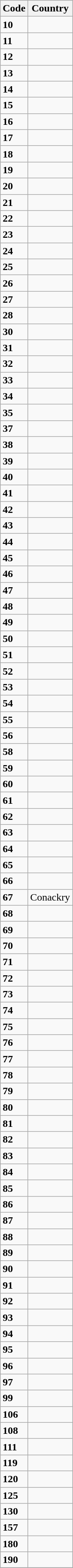<table class="wikitable sortable mw-collapsible mw-collapsed">
<tr>
<th>Code</th>
<th>Country</th>
</tr>
<tr>
<td><strong>10</strong></td>
<td></td>
</tr>
<tr>
<td><strong>11</strong></td>
<td></td>
</tr>
<tr>
<td><strong>12</strong></td>
<td></td>
</tr>
<tr>
<td><strong>13</strong></td>
<td></td>
</tr>
<tr>
<td><strong>14</strong></td>
<td></td>
</tr>
<tr>
<td><strong>15</strong></td>
<td></td>
</tr>
<tr>
<td><strong>16</strong></td>
<td></td>
</tr>
<tr>
<td><strong>17</strong></td>
<td></td>
</tr>
<tr>
<td><strong>18</strong></td>
<td></td>
</tr>
<tr>
<td><strong>19</strong></td>
<td></td>
</tr>
<tr>
<td><strong>20</strong></td>
<td></td>
</tr>
<tr>
<td><strong>21</strong></td>
<td></td>
</tr>
<tr>
<td><strong>22</strong></td>
<td></td>
</tr>
<tr>
<td><strong>23</strong></td>
<td></td>
</tr>
<tr>
<td><strong>24</strong></td>
<td></td>
</tr>
<tr>
<td><strong>25</strong></td>
<td></td>
</tr>
<tr>
<td><strong>26</strong></td>
<td></td>
</tr>
<tr>
<td><strong>27</strong></td>
<td></td>
</tr>
<tr>
<td><strong>28</strong></td>
<td></td>
</tr>
<tr>
<td><strong>30</strong></td>
<td></td>
</tr>
<tr>
<td><strong>31</strong></td>
<td></td>
</tr>
<tr>
<td><strong>32</strong></td>
<td></td>
</tr>
<tr>
<td><strong>33</strong></td>
<td></td>
</tr>
<tr>
<td><strong>34</strong></td>
<td></td>
</tr>
<tr>
<td><strong>35</strong></td>
<td></td>
</tr>
<tr>
<td><strong>37</strong></td>
<td></td>
</tr>
<tr>
<td><strong>38</strong></td>
<td></td>
</tr>
<tr>
<td><strong>39</strong></td>
<td></td>
</tr>
<tr>
<td><strong>40</strong></td>
<td></td>
</tr>
<tr>
<td><strong>41</strong></td>
<td></td>
</tr>
<tr>
<td><strong>42</strong></td>
<td></td>
</tr>
<tr>
<td><strong>43</strong></td>
<td></td>
</tr>
<tr>
<td><strong>44</strong></td>
<td></td>
</tr>
<tr>
<td><strong>45</strong></td>
<td></td>
</tr>
<tr>
<td><strong>46</strong></td>
<td></td>
</tr>
<tr>
<td><strong>47</strong></td>
<td></td>
</tr>
<tr>
<td><strong>48</strong></td>
<td></td>
</tr>
<tr>
<td><strong>49</strong></td>
<td></td>
</tr>
<tr>
<td><strong>50</strong></td>
<td></td>
</tr>
<tr>
<td><strong>51</strong></td>
<td></td>
</tr>
<tr>
<td><strong>52</strong></td>
<td></td>
</tr>
<tr>
<td><strong>53</strong></td>
<td></td>
</tr>
<tr>
<td><strong>54</strong></td>
<td></td>
</tr>
<tr>
<td><strong>55</strong></td>
<td></td>
</tr>
<tr>
<td><strong>56</strong></td>
<td></td>
</tr>
<tr>
<td><strong>58</strong></td>
<td></td>
</tr>
<tr>
<td><strong>59</strong></td>
<td></td>
</tr>
<tr>
<td><strong>60</strong></td>
<td></td>
</tr>
<tr>
<td><strong>61</strong></td>
<td></td>
</tr>
<tr>
<td><strong>62</strong></td>
<td></td>
</tr>
<tr>
<td><strong>63</strong></td>
<td></td>
</tr>
<tr>
<td><strong>64</strong></td>
<td></td>
</tr>
<tr>
<td><strong>65</strong></td>
<td></td>
</tr>
<tr>
<td><strong>66</strong></td>
<td></td>
</tr>
<tr>
<td><strong>67</strong></td>
<td> Conackry</td>
</tr>
<tr>
<td><strong>68 </strong></td>
<td></td>
</tr>
<tr>
<td><strong>69</strong></td>
<td></td>
</tr>
<tr>
<td><strong>70</strong></td>
<td></td>
</tr>
<tr>
<td><strong>71</strong></td>
<td></td>
</tr>
<tr>
<td><strong>72</strong></td>
<td></td>
</tr>
<tr>
<td><strong>73</strong></td>
<td></td>
</tr>
<tr>
<td><strong>74</strong></td>
<td></td>
</tr>
<tr>
<td><strong>75</strong></td>
<td></td>
</tr>
<tr>
<td><strong>76</strong></td>
<td></td>
</tr>
<tr>
<td><strong>77</strong></td>
<td></td>
</tr>
<tr>
<td><strong>78</strong></td>
<td></td>
</tr>
<tr>
<td><strong>79</strong></td>
<td></td>
</tr>
<tr>
<td><strong>80</strong></td>
<td></td>
</tr>
<tr>
<td><strong>81</strong></td>
<td></td>
</tr>
<tr>
<td><strong>82</strong></td>
<td></td>
</tr>
<tr>
<td><strong>83</strong></td>
<td></td>
</tr>
<tr>
<td><strong>84</strong></td>
<td></td>
</tr>
<tr>
<td><strong>85</strong></td>
<td></td>
</tr>
<tr>
<td><strong>86</strong></td>
<td></td>
</tr>
<tr>
<td><strong>87</strong></td>
<td></td>
</tr>
<tr>
<td><strong>88</strong></td>
<td></td>
</tr>
<tr>
<td><strong>89</strong></td>
<td></td>
</tr>
<tr>
<td><strong>90</strong></td>
<td></td>
</tr>
<tr>
<td><strong>91</strong></td>
<td></td>
</tr>
<tr>
<td><strong>92</strong></td>
<td></td>
</tr>
<tr>
<td><strong>93</strong></td>
<td></td>
</tr>
<tr>
<td><strong>94</strong></td>
<td></td>
</tr>
<tr>
<td><strong>95</strong></td>
<td></td>
</tr>
<tr>
<td><strong>96</strong></td>
<td></td>
</tr>
<tr>
<td><strong>97</strong></td>
<td></td>
</tr>
<tr>
<td><strong>99</strong></td>
<td></td>
</tr>
<tr>
<td><strong>106</strong></td>
<td></td>
</tr>
<tr>
<td><strong>108</strong></td>
<td></td>
</tr>
<tr>
<td><strong>111</strong></td>
<td></td>
</tr>
<tr>
<td><strong>119</strong></td>
<td></td>
</tr>
<tr>
<td><strong>120</strong></td>
<td></td>
</tr>
<tr>
<td><strong>125</strong></td>
<td></td>
</tr>
<tr>
<td><strong>130</strong></td>
<td></td>
</tr>
<tr>
<td><strong>157</strong></td>
<td></td>
</tr>
<tr>
<td><strong>180</strong></td>
<td></td>
</tr>
<tr>
<td><strong>190</strong></td>
<td></td>
</tr>
<tr>
</tr>
</table>
